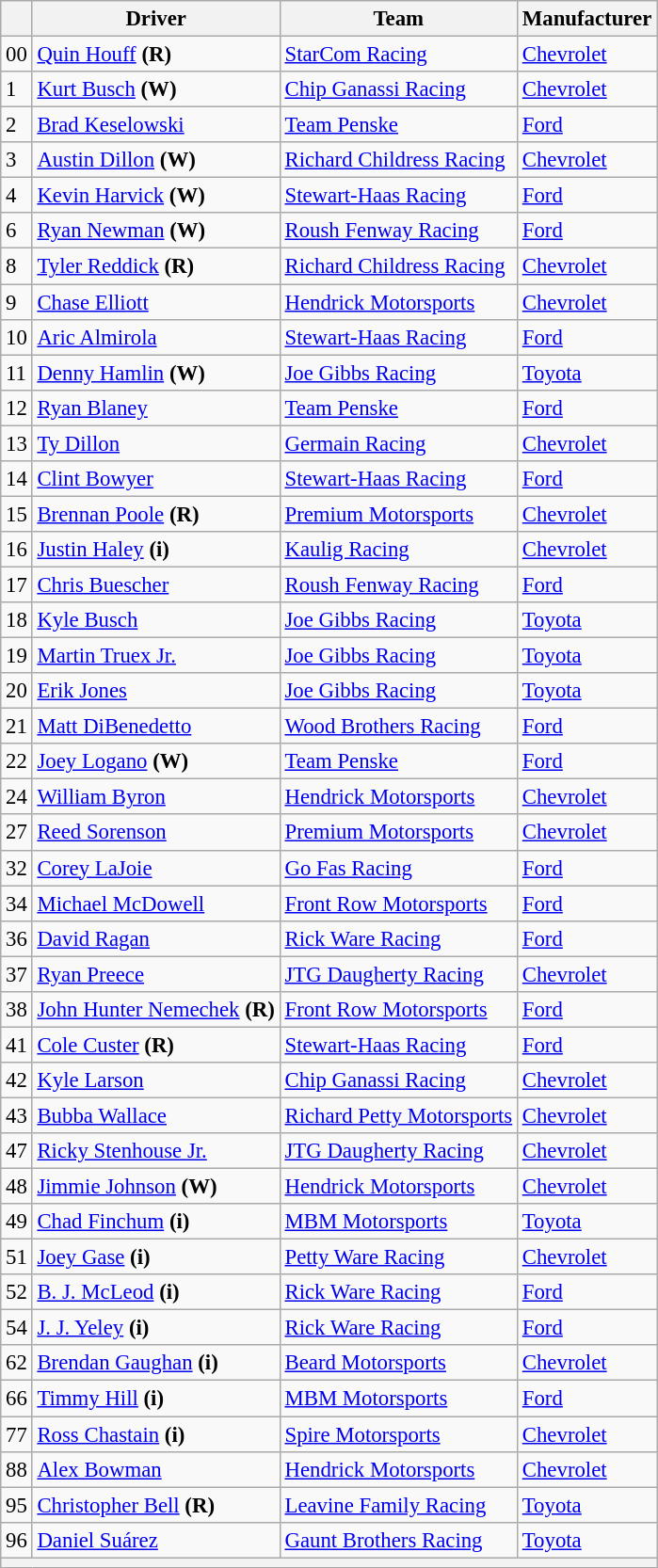<table class="wikitable" style="font-size:95%">
<tr>
<th></th>
<th>Driver</th>
<th>Team</th>
<th>Manufacturer</th>
</tr>
<tr>
<td>00</td>
<td><a href='#'>Quin Houff</a> <strong>(R)</strong></td>
<td><a href='#'>StarCom Racing</a></td>
<td><a href='#'>Chevrolet</a></td>
</tr>
<tr>
<td>1</td>
<td><a href='#'>Kurt Busch</a> <strong>(W)</strong></td>
<td><a href='#'>Chip Ganassi Racing</a></td>
<td><a href='#'>Chevrolet</a></td>
</tr>
<tr>
<td>2</td>
<td><a href='#'>Brad Keselowski</a></td>
<td><a href='#'>Team Penske</a></td>
<td><a href='#'>Ford</a></td>
</tr>
<tr>
<td>3</td>
<td><a href='#'>Austin Dillon</a> <strong>(W)</strong></td>
<td><a href='#'>Richard Childress Racing</a></td>
<td><a href='#'>Chevrolet</a></td>
</tr>
<tr>
<td>4</td>
<td><a href='#'>Kevin Harvick</a> <strong>(W)</strong></td>
<td><a href='#'>Stewart-Haas Racing</a></td>
<td><a href='#'>Ford</a></td>
</tr>
<tr>
<td>6</td>
<td><a href='#'>Ryan Newman</a> <strong>(W)</strong></td>
<td><a href='#'>Roush Fenway Racing</a></td>
<td><a href='#'>Ford</a></td>
</tr>
<tr>
<td>8</td>
<td><a href='#'>Tyler Reddick</a> <strong>(R)</strong></td>
<td><a href='#'>Richard Childress Racing</a></td>
<td><a href='#'>Chevrolet</a></td>
</tr>
<tr>
<td>9</td>
<td><a href='#'>Chase Elliott</a></td>
<td><a href='#'>Hendrick Motorsports</a></td>
<td><a href='#'>Chevrolet</a></td>
</tr>
<tr>
<td>10</td>
<td><a href='#'>Aric Almirola</a></td>
<td><a href='#'>Stewart-Haas Racing</a></td>
<td><a href='#'>Ford</a></td>
</tr>
<tr>
<td>11</td>
<td><a href='#'>Denny Hamlin</a> <strong>(W)</strong></td>
<td><a href='#'>Joe Gibbs Racing</a></td>
<td><a href='#'>Toyota</a></td>
</tr>
<tr>
<td>12</td>
<td><a href='#'>Ryan Blaney</a></td>
<td><a href='#'>Team Penske</a></td>
<td><a href='#'>Ford</a></td>
</tr>
<tr>
<td>13</td>
<td><a href='#'>Ty Dillon</a></td>
<td><a href='#'>Germain Racing</a></td>
<td><a href='#'>Chevrolet</a></td>
</tr>
<tr>
<td>14</td>
<td><a href='#'>Clint Bowyer</a></td>
<td><a href='#'>Stewart-Haas Racing</a></td>
<td><a href='#'>Ford</a></td>
</tr>
<tr>
<td>15</td>
<td><a href='#'>Brennan Poole</a> <strong>(R)</strong></td>
<td><a href='#'>Premium Motorsports</a></td>
<td><a href='#'>Chevrolet</a></td>
</tr>
<tr>
<td>16</td>
<td><a href='#'>Justin Haley</a> <strong>(i)</strong></td>
<td><a href='#'>Kaulig Racing</a></td>
<td><a href='#'>Chevrolet</a></td>
</tr>
<tr>
<td>17</td>
<td><a href='#'>Chris Buescher</a></td>
<td><a href='#'>Roush Fenway Racing</a></td>
<td><a href='#'>Ford</a></td>
</tr>
<tr>
<td>18</td>
<td><a href='#'>Kyle Busch</a></td>
<td><a href='#'>Joe Gibbs Racing</a></td>
<td><a href='#'>Toyota</a></td>
</tr>
<tr>
<td>19</td>
<td><a href='#'>Martin Truex Jr.</a></td>
<td><a href='#'>Joe Gibbs Racing</a></td>
<td><a href='#'>Toyota</a></td>
</tr>
<tr>
<td>20</td>
<td><a href='#'>Erik Jones</a></td>
<td><a href='#'>Joe Gibbs Racing</a></td>
<td><a href='#'>Toyota</a></td>
</tr>
<tr>
<td>21</td>
<td><a href='#'>Matt DiBenedetto</a></td>
<td><a href='#'>Wood Brothers Racing</a></td>
<td><a href='#'>Ford</a></td>
</tr>
<tr>
<td>22</td>
<td><a href='#'>Joey Logano</a> <strong>(W)</strong></td>
<td><a href='#'>Team Penske</a></td>
<td><a href='#'>Ford</a></td>
</tr>
<tr>
<td>24</td>
<td><a href='#'>William Byron</a></td>
<td><a href='#'>Hendrick Motorsports</a></td>
<td><a href='#'>Chevrolet</a></td>
</tr>
<tr>
<td>27</td>
<td><a href='#'>Reed Sorenson</a></td>
<td><a href='#'>Premium Motorsports</a></td>
<td><a href='#'>Chevrolet</a></td>
</tr>
<tr>
<td>32</td>
<td><a href='#'>Corey LaJoie</a></td>
<td><a href='#'>Go Fas Racing</a></td>
<td><a href='#'>Ford</a></td>
</tr>
<tr>
<td>34</td>
<td><a href='#'>Michael McDowell</a></td>
<td><a href='#'>Front Row Motorsports</a></td>
<td><a href='#'>Ford</a></td>
</tr>
<tr>
<td>36</td>
<td><a href='#'>David Ragan</a></td>
<td><a href='#'>Rick Ware Racing</a></td>
<td><a href='#'>Ford</a></td>
</tr>
<tr>
<td>37</td>
<td><a href='#'>Ryan Preece</a></td>
<td><a href='#'>JTG Daugherty Racing</a></td>
<td><a href='#'>Chevrolet</a></td>
</tr>
<tr>
<td>38</td>
<td><a href='#'>John Hunter Nemechek</a> <strong>(R)</strong></td>
<td><a href='#'>Front Row Motorsports</a></td>
<td><a href='#'>Ford</a></td>
</tr>
<tr>
<td>41</td>
<td><a href='#'>Cole Custer</a> <strong>(R)</strong></td>
<td><a href='#'>Stewart-Haas Racing</a></td>
<td><a href='#'>Ford</a></td>
</tr>
<tr>
<td>42</td>
<td><a href='#'>Kyle Larson</a></td>
<td><a href='#'>Chip Ganassi Racing</a></td>
<td><a href='#'>Chevrolet</a></td>
</tr>
<tr>
<td>43</td>
<td><a href='#'>Bubba Wallace</a></td>
<td><a href='#'>Richard Petty Motorsports</a></td>
<td><a href='#'>Chevrolet</a></td>
</tr>
<tr>
<td>47</td>
<td><a href='#'>Ricky Stenhouse Jr.</a></td>
<td><a href='#'>JTG Daugherty Racing</a></td>
<td><a href='#'>Chevrolet</a></td>
</tr>
<tr>
<td>48</td>
<td><a href='#'>Jimmie Johnson</a> <strong>(W)</strong></td>
<td><a href='#'>Hendrick Motorsports</a></td>
<td><a href='#'>Chevrolet</a></td>
</tr>
<tr>
<td>49</td>
<td><a href='#'>Chad Finchum</a> <strong>(i)</strong></td>
<td><a href='#'>MBM Motorsports</a></td>
<td><a href='#'>Toyota</a></td>
</tr>
<tr>
<td>51</td>
<td><a href='#'>Joey Gase</a> <strong>(i)</strong></td>
<td><a href='#'>Petty Ware Racing</a></td>
<td><a href='#'>Chevrolet</a></td>
</tr>
<tr>
<td>52</td>
<td><a href='#'>B. J. McLeod</a> <strong>(i)</strong></td>
<td><a href='#'>Rick Ware Racing</a></td>
<td><a href='#'>Ford</a></td>
</tr>
<tr>
<td>54</td>
<td><a href='#'>J. J. Yeley</a> <strong>(i)</strong></td>
<td><a href='#'>Rick Ware Racing</a></td>
<td><a href='#'>Ford</a></td>
</tr>
<tr>
<td>62</td>
<td><a href='#'>Brendan Gaughan</a> <strong>(i)</strong></td>
<td><a href='#'>Beard Motorsports</a></td>
<td><a href='#'>Chevrolet</a></td>
</tr>
<tr>
<td>66</td>
<td><a href='#'>Timmy Hill</a> <strong>(i)</strong></td>
<td><a href='#'>MBM Motorsports</a></td>
<td><a href='#'>Ford</a></td>
</tr>
<tr>
<td>77</td>
<td><a href='#'>Ross Chastain</a> <strong>(i)</strong></td>
<td><a href='#'>Spire Motorsports</a></td>
<td><a href='#'>Chevrolet</a></td>
</tr>
<tr>
<td>88</td>
<td><a href='#'>Alex Bowman</a></td>
<td><a href='#'>Hendrick Motorsports</a></td>
<td><a href='#'>Chevrolet</a></td>
</tr>
<tr>
<td>95</td>
<td><a href='#'>Christopher Bell</a> <strong>(R)</strong></td>
<td><a href='#'>Leavine Family Racing</a></td>
<td><a href='#'>Toyota</a></td>
</tr>
<tr>
<td>96</td>
<td><a href='#'>Daniel Suárez</a></td>
<td><a href='#'>Gaunt Brothers Racing</a></td>
<td><a href='#'>Toyota</a></td>
</tr>
<tr>
<th colspan="4"></th>
</tr>
</table>
